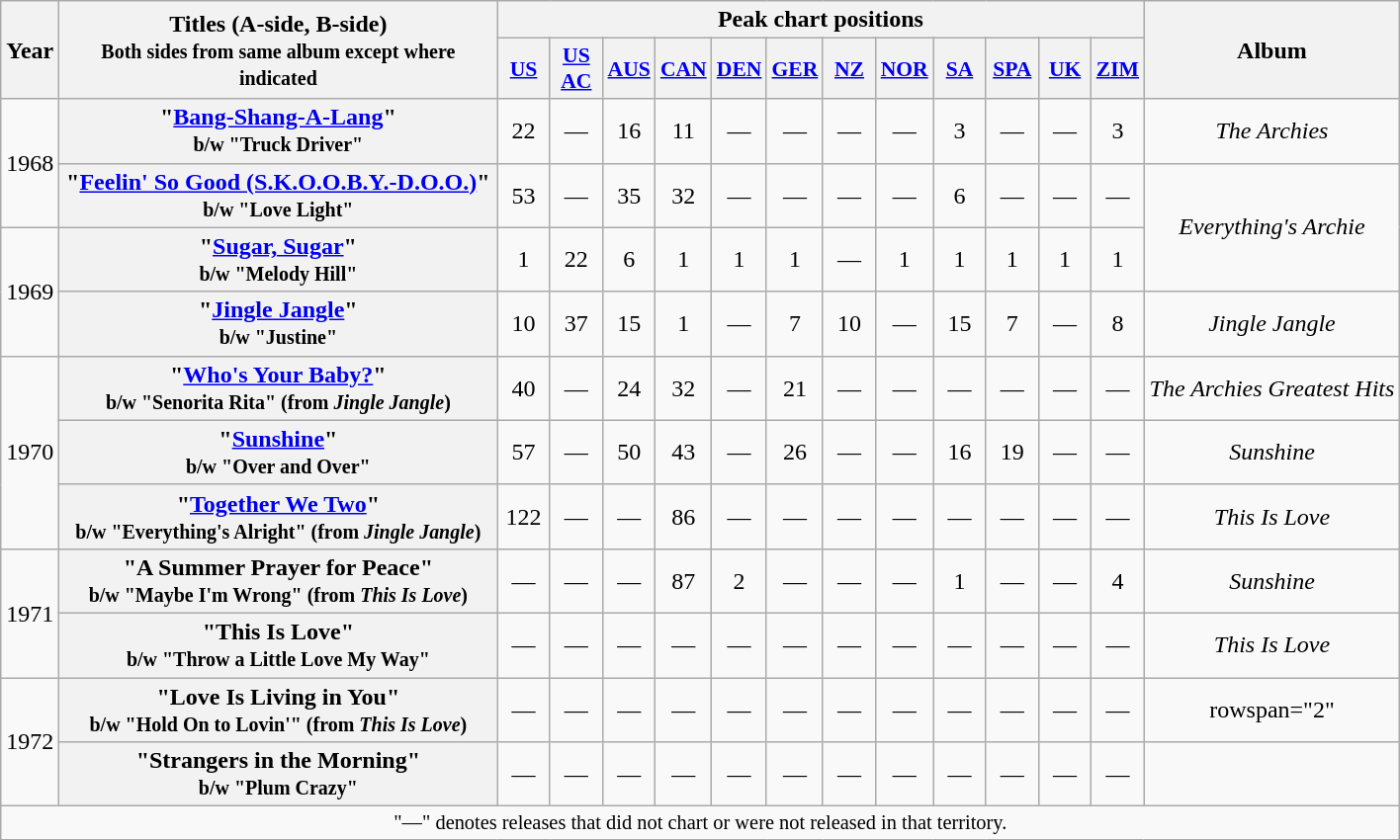<table class="wikitable plainrowheaders" style="text-align:center;">
<tr>
<th scope="col" rowspan="2" style="width:2em;">Year</th>
<th scope="col" rowspan="2" style="width:18em;">Titles (A-side, B-side)<br><small>Both sides from same album except where indicated</small></th>
<th colspan="12" scope="col">Peak chart positions</th>
<th scope="col" rowspan="2">Album</th>
</tr>
<tr>
<th scope="col" style="width:2em;font-size:90%;"><a href='#'>US</a><br></th>
<th scope="col" style="width:2em;font-size:90%;"><a href='#'>US AC</a><br></th>
<th scope="col" style="width:2em;font-size:90%;"><a href='#'>AUS</a><br></th>
<th scope="col" style="width:2em;font-size:90%;"><a href='#'>CAN</a><br></th>
<th scope="col" style="width:2em;font-size:90%;"><a href='#'>DEN</a><br></th>
<th scope="col" style="width:2em;font-size:90%;"><a href='#'>GER</a><br></th>
<th scope="col" style="width:2em;font-size:90%;"><a href='#'>NZ</a></th>
<th scope="col" style="width:2em;font-size:90%;"><a href='#'>NOR</a></th>
<th scope="col" style="width:2em;font-size:90%;"><a href='#'>SA</a><br></th>
<th scope="col" style="width:2em;font-size:90%;"><a href='#'>SPA</a><br></th>
<th scope="col" style="width:2em;font-size:90%;"><a href='#'>UK</a><br></th>
<th scope="col" style="width:2em;font-size:90%;"><a href='#'>ZIM</a><br></th>
</tr>
<tr>
<td rowspan="2">1968</td>
<th scope="row">"<a href='#'>Bang-Shang-A-Lang</a>"<br><small>b/w "Truck Driver"</small></th>
<td>22</td>
<td>—</td>
<td>16</td>
<td>11</td>
<td>—</td>
<td>—</td>
<td>—</td>
<td>—</td>
<td>3</td>
<td>—</td>
<td>—</td>
<td>3</td>
<td><em>The Archies</em></td>
</tr>
<tr>
<th scope="row">"<a href='#'>Feelin' So Good (S.K.O.O.B.Y.-D.O.O.)</a>"<br><small>b/w "Love Light"</small></th>
<td>53</td>
<td>—</td>
<td>35</td>
<td>32</td>
<td>—</td>
<td>—</td>
<td>—</td>
<td>—</td>
<td>6</td>
<td>—</td>
<td>—</td>
<td>—</td>
<td rowspan="2"><em>Everything's Archie</em></td>
</tr>
<tr>
<td rowspan="2">1969</td>
<th scope="row">"<a href='#'>Sugar, Sugar</a>"<br><small>b/w "Melody Hill"</small></th>
<td>1</td>
<td>22</td>
<td>6</td>
<td>1</td>
<td>1</td>
<td>1</td>
<td>—</td>
<td>1</td>
<td>1</td>
<td>1</td>
<td>1</td>
<td>1</td>
</tr>
<tr>
<th scope="row">"<a href='#'>Jingle Jangle</a>"<br><small>b/w "Justine"</small></th>
<td>10</td>
<td>37</td>
<td>15</td>
<td>1</td>
<td>—</td>
<td>7</td>
<td>10</td>
<td>—</td>
<td>15</td>
<td>7</td>
<td>—</td>
<td>8</td>
<td><em>Jingle Jangle</em></td>
</tr>
<tr>
<td rowspan="3">1970</td>
<th scope="row">"<a href='#'>Who's Your Baby?</a>"<br><small>b/w "Senorita Rita" (from <em>Jingle Jangle</em>)</small></th>
<td>40</td>
<td>—</td>
<td>24</td>
<td>32</td>
<td>—</td>
<td>21</td>
<td>—</td>
<td>—</td>
<td>—</td>
<td>—</td>
<td>—</td>
<td>—</td>
<td><em>The Archies Greatest Hits</em></td>
</tr>
<tr>
<th scope="row">"<a href='#'>Sunshine</a>"<br><small>b/w "Over and Over"</small></th>
<td>57</td>
<td>—</td>
<td>50</td>
<td>43</td>
<td>—</td>
<td>26</td>
<td>—</td>
<td>—</td>
<td>16</td>
<td>19</td>
<td>—</td>
<td>—</td>
<td><em>Sunshine</em></td>
</tr>
<tr>
<th scope="row">"<a href='#'>Together We Two</a>"<br><small>b/w "Everything's Alright" (from <em>Jingle Jangle</em>)</small></th>
<td>122</td>
<td>—</td>
<td>—</td>
<td>86</td>
<td>—</td>
<td>—</td>
<td>—</td>
<td>—</td>
<td>—</td>
<td>—</td>
<td>—</td>
<td>—</td>
<td><em>This Is Love</em></td>
</tr>
<tr>
<td rowspan="2">1971</td>
<th scope="row">"A Summer Prayer for Peace"<br><small>b/w "Maybe I'm Wrong" (from <em>This Is Love</em>)</small></th>
<td>—</td>
<td>—</td>
<td>—</td>
<td>87</td>
<td>2</td>
<td>—</td>
<td>—</td>
<td>—</td>
<td>1</td>
<td>—</td>
<td>—</td>
<td>4</td>
<td><em>Sunshine</em></td>
</tr>
<tr>
<th scope="row">"This Is Love"<br><small>b/w "Throw a Little Love My Way"</small></th>
<td>—</td>
<td>—</td>
<td>—</td>
<td>—</td>
<td>—</td>
<td>—</td>
<td>—</td>
<td>—</td>
<td>—</td>
<td>—</td>
<td>—</td>
<td>—</td>
<td><em>This Is Love</em></td>
</tr>
<tr>
<td rowspan="2">1972</td>
<th scope="row">"Love Is Living in You"<br><small>b/w "Hold On to Lovin'" (from <em>This Is Love</em>)</small></th>
<td>—</td>
<td>—</td>
<td>—</td>
<td>—</td>
<td>—</td>
<td>—</td>
<td>—</td>
<td>—</td>
<td>—</td>
<td>—</td>
<td>—</td>
<td>—</td>
<td>rowspan="2" </td>
</tr>
<tr>
<th scope="row">"Strangers in the Morning"<br><small>b/w "Plum Crazy"</small></th>
<td>—</td>
<td>—</td>
<td>—</td>
<td>—</td>
<td>—</td>
<td>—</td>
<td>—</td>
<td>—</td>
<td>—</td>
<td>—</td>
<td>—</td>
<td>—</td>
</tr>
<tr>
<td colspan="15" style="font-size:85%">"—" denotes releases that did not chart or were not released in that territory.</td>
</tr>
</table>
